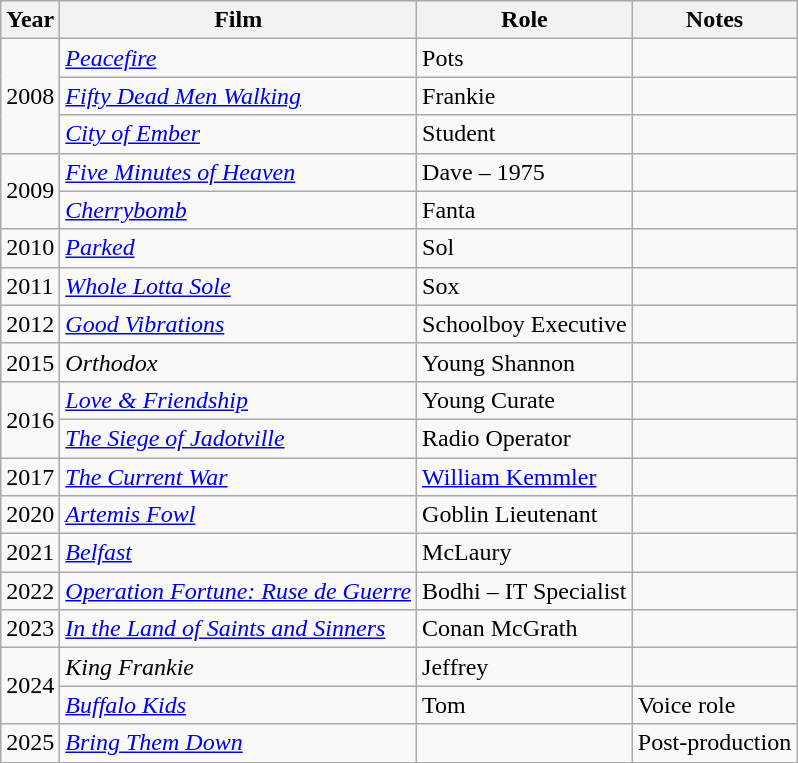<table class="wikitable sortable">
<tr>
<th>Year</th>
<th>Film</th>
<th>Role</th>
<th class="unsortable">Notes</th>
</tr>
<tr>
<td rowspan="3">2008</td>
<td><a href='#'><em>Peacefire</em></a></td>
<td>Pots</td>
<td></td>
</tr>
<tr>
<td><em><a href='#'>Fifty Dead Men Walking</a></em></td>
<td>Frankie</td>
<td></td>
</tr>
<tr>
<td><em><a href='#'>City of Ember</a></em></td>
<td>Student</td>
<td></td>
</tr>
<tr>
<td rowspan="2">2009</td>
<td><em><a href='#'>Five Minutes of Heaven</a></em></td>
<td>Dave – 1975</td>
<td></td>
</tr>
<tr>
<td><a href='#'><em>Cherrybomb</em></a></td>
<td>Fanta</td>
<td></td>
</tr>
<tr>
<td>2010</td>
<td><em><a href='#'>Parked</a></em></td>
<td>Sol</td>
<td></td>
</tr>
<tr>
<td>2011</td>
<td><em><a href='#'>Whole Lotta Sole</a></em></td>
<td>Sox</td>
<td></td>
</tr>
<tr>
<td>2012</td>
<td><a href='#'><em>Good Vibrations</em></a></td>
<td>Schoolboy Executive</td>
<td></td>
</tr>
<tr>
<td>2015</td>
<td><em>Orthodox</em></td>
<td>Young Shannon</td>
<td></td>
</tr>
<tr>
<td rowspan="2">2016</td>
<td><em><a href='#'>Love & Friendship</a></em></td>
<td>Young Curate</td>
<td></td>
</tr>
<tr>
<td><a href='#'><em>The Siege of Jadotville</em></a></td>
<td>Radio Operator</td>
<td></td>
</tr>
<tr>
<td>2017</td>
<td><em><a href='#'>The Current War</a></em></td>
<td><a href='#'>William Kemmler</a></td>
<td></td>
</tr>
<tr>
<td>2020</td>
<td><a href='#'><em>Artemis Fowl</em></a></td>
<td>Goblin Lieutenant</td>
<td></td>
</tr>
<tr>
<td>2021</td>
<td><a href='#'><em>Belfast</em></a></td>
<td>McLaury</td>
<td></td>
</tr>
<tr>
<td>2022</td>
<td><em><a href='#'>Operation Fortune: Ruse de Guerre</a></em></td>
<td>Bodhi – IT Specialist</td>
<td></td>
</tr>
<tr>
<td>2023</td>
<td><em><a href='#'>In the Land of Saints and Sinners</a></em></td>
<td>Conan McGrath</td>
<td></td>
</tr>
<tr>
<td rowspan="2">2024</td>
<td><em>King Frankie</em></td>
<td>Jeffrey</td>
<td></td>
</tr>
<tr>
<td><em><a href='#'>Buffalo Kids</a></em></td>
<td>Tom</td>
<td>Voice role</td>
</tr>
<tr>
<td>2025</td>
<td><em><a href='#'>Bring Them Down</a></em></td>
<td></td>
<td>Post-production</td>
</tr>
</table>
